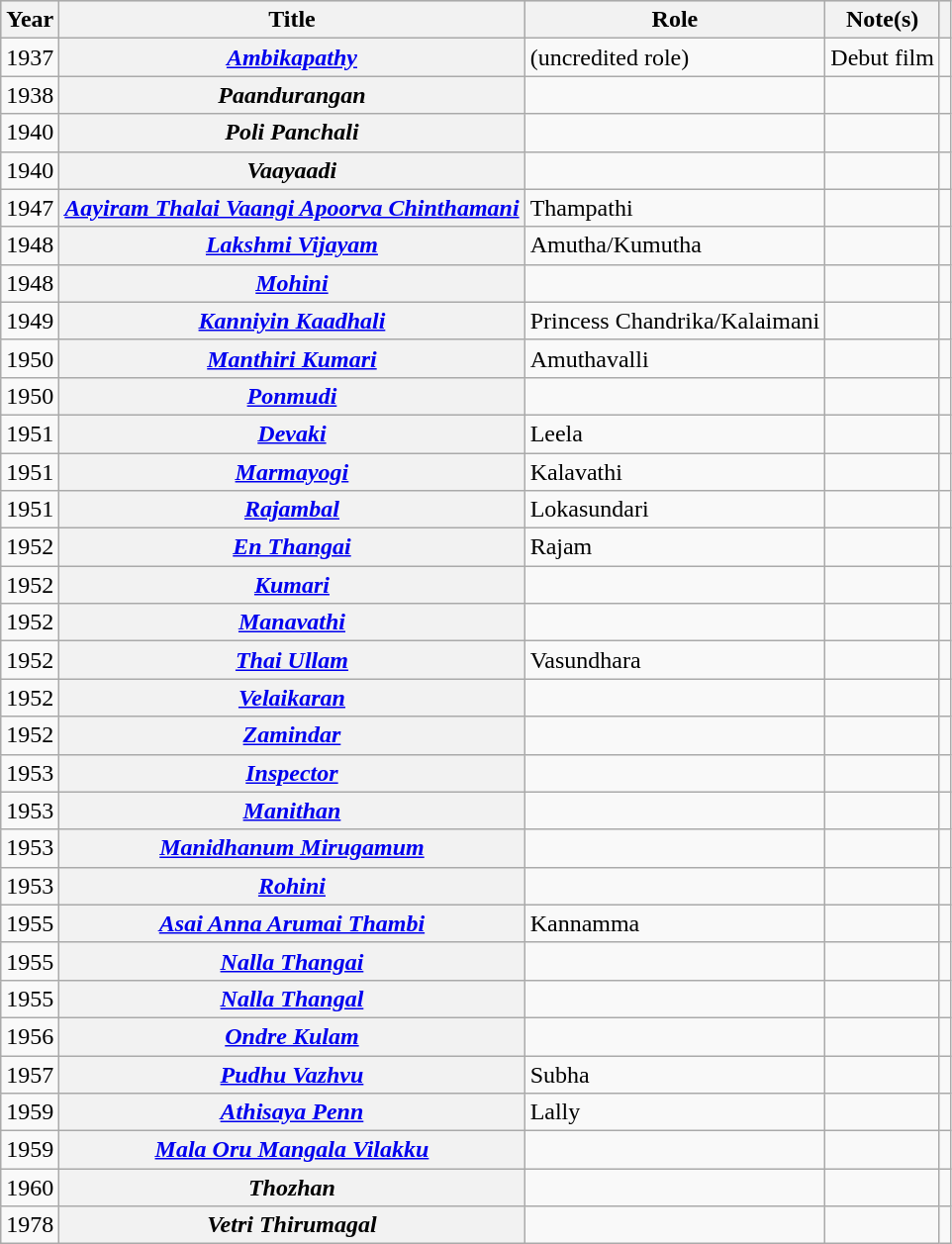<table class="wikitable sortable plainrowheaders">
<tr style="background:#ccc; text-align:center;">
<th scope="col">Year</th>
<th scope="col">Title</th>
<th scope="col">Role</th>
<th scope="col">Note(s)</th>
<th scope="col" class="unsortable"></th>
</tr>
<tr>
<td>1937</td>
<th scope="row"><em><a href='#'>Ambikapathy</a></em></th>
<td>(uncredited role)</td>
<td>Debut film</td>
<td></td>
</tr>
<tr>
<td>1938</td>
<th scope="row"><em>Paandurangan</em></th>
<td></td>
<td></td>
<td></td>
</tr>
<tr>
<td>1940</td>
<th scope="row"><em>Poli Panchali</em></th>
<td></td>
<td></td>
<td></td>
</tr>
<tr>
<td>1940</td>
<th scope="row"><em>Vaayaadi</em></th>
<td></td>
<td></td>
<td></td>
</tr>
<tr>
<td>1947</td>
<th scope="row"><em><a href='#'>Aayiram Thalai Vaangi Apoorva Chinthamani</a></em></th>
<td>Thampathi</td>
<td></td>
<td></td>
</tr>
<tr>
<td>1948</td>
<th scope="row"><em><a href='#'>Lakshmi Vijayam</a></em></th>
<td>Amutha/Kumutha</td>
<td></td>
<td></td>
</tr>
<tr>
<td>1948</td>
<th scope="row"><em><a href='#'>Mohini</a></em></th>
<td></td>
<td></td>
<td></td>
</tr>
<tr>
<td>1949</td>
<th scope="row"><em><a href='#'>Kanniyin Kaadhali</a></em></th>
<td>Princess Chandrika/Kalaimani</td>
<td></td>
<td></td>
</tr>
<tr>
<td>1950</td>
<th scope="row"><em><a href='#'>Manthiri Kumari</a></em></th>
<td>Amuthavalli</td>
<td></td>
<td></td>
</tr>
<tr>
<td>1950</td>
<th scope="row"><em><a href='#'>Ponmudi</a></em></th>
<td></td>
<td></td>
<td></td>
</tr>
<tr>
<td>1951</td>
<th scope="row"><em><a href='#'>Devaki</a></em></th>
<td>Leela</td>
<td></td>
<td></td>
</tr>
<tr>
<td>1951</td>
<th scope="row"><em><a href='#'>Marmayogi</a></em></th>
<td>Kalavathi</td>
<td></td>
<td></td>
</tr>
<tr>
<td>1951</td>
<th scope="row"><em><a href='#'>Rajambal</a></em></th>
<td>Lokasundari</td>
<td></td>
<td></td>
</tr>
<tr>
<td>1952</td>
<th scope="row"><em><a href='#'>En Thangai</a></em></th>
<td>Rajam</td>
<td></td>
<td></td>
</tr>
<tr>
<td>1952</td>
<th scope="row"><em><a href='#'>Kumari</a></em></th>
<td></td>
<td></td>
<td></td>
</tr>
<tr>
<td>1952</td>
<th scope="row"><em><a href='#'>Manavathi</a></em></th>
<td></td>
<td></td>
<td></td>
</tr>
<tr>
<td>1952</td>
<th scope="row"><em><a href='#'>Thai Ullam</a></em></th>
<td>Vasundhara</td>
<td></td>
<td></td>
</tr>
<tr>
<td>1952</td>
<th scope="row"><em><a href='#'>Velaikaran</a></em></th>
<td></td>
<td></td>
<td></td>
</tr>
<tr>
<td>1952</td>
<th scope="row"><em><a href='#'>Zamindar</a></em></th>
<td></td>
<td></td>
<td></td>
</tr>
<tr>
<td>1953</td>
<th scope="row"><em><a href='#'>Inspector</a></em></th>
<td></td>
<td></td>
<td></td>
</tr>
<tr>
<td>1953</td>
<th scope="row"><em><a href='#'>Manithan</a></em></th>
<td></td>
<td></td>
<td></td>
</tr>
<tr>
<td>1953</td>
<th scope="row"><em><a href='#'>Manidhanum Mirugamum</a></em></th>
<td></td>
<td></td>
<td></td>
</tr>
<tr>
<td>1953</td>
<th scope="row"><em><a href='#'>Rohini</a></em></th>
<td></td>
<td></td>
<td></td>
</tr>
<tr>
<td>1955</td>
<th scope="row"><em><a href='#'>Asai Anna Arumai Thambi</a></em></th>
<td>Kannamma</td>
<td></td>
<td></td>
</tr>
<tr>
<td>1955</td>
<th scope="row"><em><a href='#'>Nalla Thangai</a></em></th>
<td></td>
<td></td>
<td></td>
</tr>
<tr>
<td>1955</td>
<th scope="row"><em><a href='#'>Nalla Thangal</a></em></th>
<td></td>
<td></td>
<td></td>
</tr>
<tr>
<td>1956</td>
<th scope="row"><em><a href='#'>Ondre Kulam</a></em></th>
<td></td>
<td></td>
<td></td>
</tr>
<tr>
<td>1957</td>
<th scope="row"><em><a href='#'>Pudhu Vazhvu</a></em></th>
<td>Subha</td>
<td></td>
<td></td>
</tr>
<tr>
<td>1959</td>
<th scope="row"><em><a href='#'>Athisaya Penn</a></em></th>
<td>Lally</td>
<td></td>
<td></td>
</tr>
<tr>
<td>1959</td>
<th scope="row"><em><a href='#'>Mala Oru Mangala Vilakku</a></em></th>
<td></td>
<td></td>
<td></td>
</tr>
<tr>
<td>1960</td>
<th scope="row"><em>Thozhan</em></th>
<td></td>
<td></td>
<td></td>
</tr>
<tr>
<td>1978</td>
<th scope="row"><em>Vetri Thirumagal</em></th>
<td></td>
<td></td>
<td></td>
</tr>
</table>
